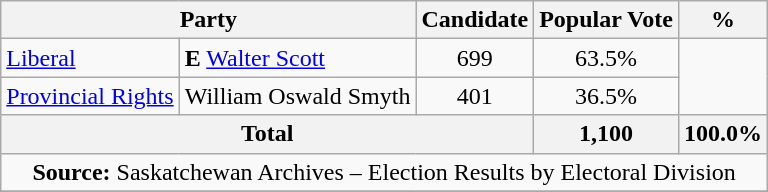<table class="wikitable">
<tr>
<th colspan="2">Party</th>
<th>Candidate</th>
<th>Popular Vote</th>
<th>%</th>
</tr>
<tr>
<td><a href='#'>Liberal</a></td>
<td><strong>E</strong> <a href='#'>Walter Scott</a></td>
<td align=center>699</td>
<td align=center>63.5%</td>
</tr>
<tr>
<td><a href='#'>Provincial Rights</a></td>
<td>William Oswald Smyth</td>
<td align=center>401</td>
<td align=center>36.5%</td>
</tr>
<tr>
<th colspan=3 align=center>Total</th>
<th align=right>1,100</th>
<th align=right>100.0%</th>
</tr>
<tr>
<td align="center" colspan=5><strong>Source:</strong>  Saskatchewan Archives – Election Results by Electoral Division</td>
</tr>
<tr>
</tr>
</table>
